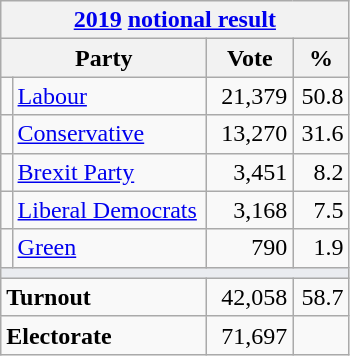<table class="wikitable">
<tr>
<th colspan="4"><a href='#'>2019</a> <a href='#'>notional result</a></th>
</tr>
<tr>
<th bgcolor="#DDDDFF" width="130px" colspan="2">Party</th>
<th bgcolor="#DDDDFF" width="50px">Vote</th>
<th bgcolor="#DDDDFF" width="30px">%</th>
</tr>
<tr>
<td></td>
<td><a href='#'>Labour</a></td>
<td align=right>21,379</td>
<td align=right>50.8</td>
</tr>
<tr>
<td></td>
<td><a href='#'>Conservative</a></td>
<td align=right>13,270</td>
<td align=right>31.6</td>
</tr>
<tr>
<td></td>
<td><a href='#'>Brexit Party</a></td>
<td align=right>3,451</td>
<td align=right>8.2</td>
</tr>
<tr>
<td></td>
<td><a href='#'>Liberal Democrats</a></td>
<td align=right>3,168</td>
<td align=right>7.5</td>
</tr>
<tr>
<td></td>
<td><a href='#'>Green</a></td>
<td align=right>790</td>
<td align=right>1.9</td>
</tr>
<tr>
<td colspan="4" bgcolor="#EAECF0"></td>
</tr>
<tr>
<td colspan="2"><strong>Turnout</strong></td>
<td align=right>42,058</td>
<td align=right>58.7</td>
</tr>
<tr>
<td colspan="2"><strong>Electorate</strong></td>
<td align=right>71,697</td>
</tr>
</table>
